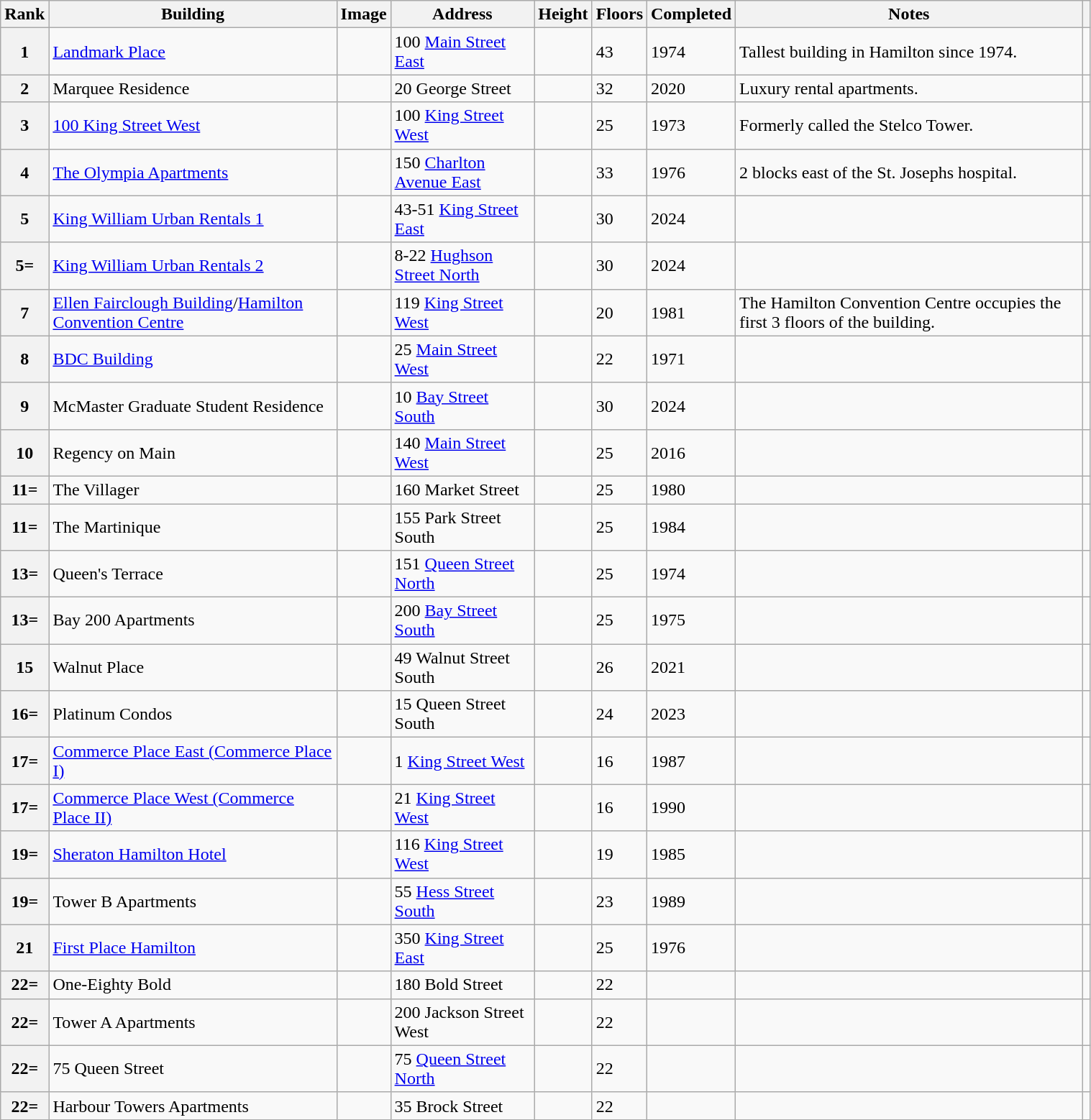<table class="wikitable sortable" style="width:80%;">
<tr>
<th>Rank</th>
<th>Building</th>
<th>Image</th>
<th>Address</th>
<th>Height</th>
<th>Floors</th>
<th>Completed</th>
<th>Notes</th>
<th></th>
</tr>
<tr>
<th>1</th>
<td><a href='#'>Landmark Place</a></td>
<td></td>
<td>100 <a href='#'>Main Street East</a></td>
<td></td>
<td>43</td>
<td>1974</td>
<td>Tallest building in Hamilton since 1974.</td>
<td></td>
</tr>
<tr>
<th>2</th>
<td>Marquee Residence</td>
<td></td>
<td>20 George Street</td>
<td></td>
<td>32</td>
<td>2020</td>
<td>Luxury rental apartments.</td>
<td></td>
</tr>
<tr>
<th>3</th>
<td><a href='#'>100 King Street West</a></td>
<td></td>
<td>100 <a href='#'>King Street West</a></td>
<td></td>
<td>25</td>
<td>1973</td>
<td>Formerly called the Stelco Tower.</td>
<td></td>
</tr>
<tr>
<th>4</th>
<td><a href='#'>The Olympia Apartments</a></td>
<td></td>
<td>150 <a href='#'>Charlton Avenue East</a></td>
<td></td>
<td>33</td>
<td>1976</td>
<td>2 blocks east of the St. Josephs hospital.</td>
<td></td>
</tr>
<tr>
<th>5</th>
<td><a href='#'>King William Urban Rentals 1</a></td>
<td></td>
<td>43-51 <a href='#'>King Street East</a></td>
<td></td>
<td>30</td>
<td>2024</td>
<td></td>
<td></td>
</tr>
<tr>
<th>5=</th>
<td><a href='#'>King William Urban Rentals 2</a></td>
<td></td>
<td>8-22 <a href='#'>Hughson Street North</a></td>
<td></td>
<td>30</td>
<td>2024</td>
<td></td>
<td></td>
</tr>
<tr>
<th>7</th>
<td><a href='#'>Ellen Fairclough Building</a>/<a href='#'>Hamilton Convention Centre</a></td>
<td></td>
<td>119 <a href='#'>King Street West</a></td>
<td></td>
<td>20</td>
<td>1981</td>
<td>The Hamilton Convention Centre occupies the first 3 floors of the building.</td>
<td></td>
</tr>
<tr>
<th>8</th>
<td><a href='#'>BDC Building</a></td>
<td></td>
<td>25 <a href='#'>Main Street West</a></td>
<td></td>
<td>22</td>
<td>1971</td>
<td></td>
<td></td>
</tr>
<tr>
<th>9</th>
<td>McMaster Graduate Student Residence</td>
<td></td>
<td>10 <a href='#'>Bay Street South</a></td>
<td></td>
<td>30</td>
<td>2024</td>
<td></td>
<td></td>
</tr>
<tr>
<th>10</th>
<td>Regency on Main</td>
<td></td>
<td>140 <a href='#'>Main Street West</a></td>
<td></td>
<td>25</td>
<td>2016</td>
<td></td>
<td></td>
</tr>
<tr>
<th>11=</th>
<td>The Villager</td>
<td></td>
<td>160 Market Street</td>
<td></td>
<td>25</td>
<td>1980</td>
<td></td>
<td></td>
</tr>
<tr>
<th>11=</th>
<td>The Martinique</td>
<td></td>
<td>155 Park Street South</td>
<td></td>
<td>25</td>
<td>1984</td>
<td></td>
<td></td>
</tr>
<tr>
<th>13=</th>
<td>Queen's Terrace</td>
<td></td>
<td>151 <a href='#'>Queen Street North</a></td>
<td></td>
<td>25</td>
<td>1974</td>
<td></td>
<td></td>
</tr>
<tr>
<th>13=</th>
<td>Bay 200 Apartments</td>
<td></td>
<td>200 <a href='#'>Bay Street South</a></td>
<td></td>
<td>25</td>
<td>1975</td>
<td></td>
<td></td>
</tr>
<tr>
<th>15</th>
<td>Walnut Place</td>
<td></td>
<td>49 Walnut Street South</td>
<td></td>
<td>26</td>
<td>2021</td>
<td></td>
<td></td>
</tr>
<tr>
<th>16=</th>
<td>Platinum Condos</td>
<td></td>
<td>15 Queen Street South</td>
<td></td>
<td>24</td>
<td>2023</td>
<td></td>
<td></td>
</tr>
<tr>
<th>17=</th>
<td><a href='#'>Commerce Place East (Commerce Place I)</a></td>
<td></td>
<td>1 <a href='#'>King Street West</a></td>
<td></td>
<td>16</td>
<td>1987</td>
<td></td>
<td></td>
</tr>
<tr>
<th>17=</th>
<td><a href='#'>Commerce Place West (Commerce Place II)</a></td>
<td></td>
<td>21 <a href='#'>King Street West</a></td>
<td></td>
<td>16</td>
<td>1990</td>
<td></td>
<td></td>
</tr>
<tr>
<th>19=</th>
<td><a href='#'>Sheraton Hamilton Hotel</a></td>
<td></td>
<td>116 <a href='#'>King Street West</a></td>
<td></td>
<td>19</td>
<td>1985</td>
<td></td>
<td></td>
</tr>
<tr>
<th>19=</th>
<td>Tower B Apartments</td>
<td></td>
<td>55 <a href='#'>Hess Street South</a></td>
<td></td>
<td>23</td>
<td>1989</td>
<td></td>
<td></td>
</tr>
<tr>
<th>21</th>
<td><a href='#'>First Place Hamilton</a></td>
<td></td>
<td>350 <a href='#'>King Street East</a></td>
<td></td>
<td>25</td>
<td>1976</td>
<td></td>
<td></td>
</tr>
<tr>
<th>22=</th>
<td>One-Eighty Bold</td>
<td></td>
<td>180 Bold Street</td>
<td></td>
<td>22</td>
<td></td>
<td></td>
<td></td>
</tr>
<tr>
<th>22=</th>
<td>Tower A Apartments</td>
<td></td>
<td>200 Jackson Street West</td>
<td></td>
<td>22</td>
<td></td>
<td></td>
<td></td>
</tr>
<tr>
<th>22=</th>
<td>75 Queen Street</td>
<td></td>
<td>75 <a href='#'>Queen Street North</a></td>
<td></td>
<td>22</td>
<td></td>
<td></td>
<td></td>
</tr>
<tr>
<th>22=</th>
<td>Harbour Towers Apartments</td>
<td></td>
<td>35 Brock Street</td>
<td></td>
<td>22</td>
<td></td>
<td></td>
<td></td>
</tr>
</table>
